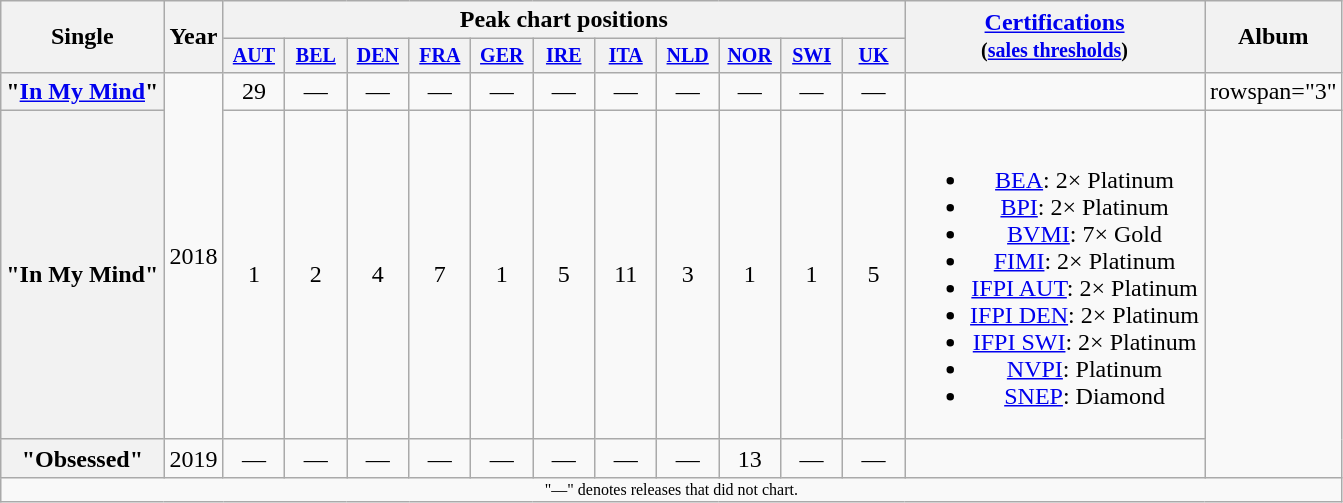<table class="wikitable plainrowheaders" style="text-align:center;">
<tr>
<th rowspan="2">Single</th>
<th rowspan="2">Year</th>
<th colspan="11">Peak chart positions</th>
<th rowspan="2"><a href='#'>Certifications</a><br><small>(<a href='#'>sales thresholds</a>)</small></th>
<th rowspan="2">Album</th>
</tr>
<tr style="font-size:smaller;">
<th style="width:35px;"><a href='#'>AUT</a><br></th>
<th style="width:35px;"><a href='#'>BEL</a><br></th>
<th style="width:35px;"><a href='#'>DEN</a><br></th>
<th style="width:35px;"><a href='#'>FRA</a><br></th>
<th style="width:35px;"><a href='#'>GER</a><br></th>
<th style="width:35px;"><a href='#'>IRE</a><br></th>
<th style="width:35px;"><a href='#'>ITA</a><br></th>
<th style="width:35px;"><a href='#'>NLD</a><br></th>
<th style="width:35px;"><a href='#'>NOR</a><br></th>
<th style="width:35px;"><a href='#'>SWI</a><br></th>
<th style="width:35px;"><a href='#'>UK</a><br></th>
</tr>
<tr>
<th scope="row">"<a href='#'>In My Mind</a>"</th>
<td rowspan="2">2018</td>
<td>29</td>
<td>—</td>
<td>—</td>
<td>—</td>
<td>—</td>
<td>—</td>
<td>—</td>
<td>—</td>
<td>—</td>
<td>—</td>
<td>—</td>
<td></td>
<td>rowspan="3" </td>
</tr>
<tr>
<th scope="row">"In My Mind" <br></th>
<td>1</td>
<td>2</td>
<td>4</td>
<td>7</td>
<td>1</td>
<td>5</td>
<td>11</td>
<td>3</td>
<td>1</td>
<td>1</td>
<td>5</td>
<td><br><ul><li><a href='#'>BEA</a>: 2× Platinum</li><li><a href='#'>BPI</a>: 2× Platinum</li><li><a href='#'>BVMI</a>: 7× Gold</li><li><a href='#'>FIMI</a>: 2× Platinum</li><li><a href='#'>IFPI AUT</a>: 2× Platinum</li><li><a href='#'>IFPI DEN</a>: 2× Platinum</li><li><a href='#'>IFPI SWI</a>: 2× Platinum</li><li><a href='#'>NVPI</a>: Platinum</li><li><a href='#'>SNEP</a>: Diamond</li></ul></td>
</tr>
<tr>
<th scope="row">"Obsessed"<br></th>
<td>2019</td>
<td>—</td>
<td>—</td>
<td>—</td>
<td>—</td>
<td>—</td>
<td>—</td>
<td>—</td>
<td>—</td>
<td>13</td>
<td>—</td>
<td>—</td>
<td></td>
</tr>
<tr>
<td colspan="15" style="font-size:8pt">"—" denotes releases that did not chart.</td>
</tr>
</table>
